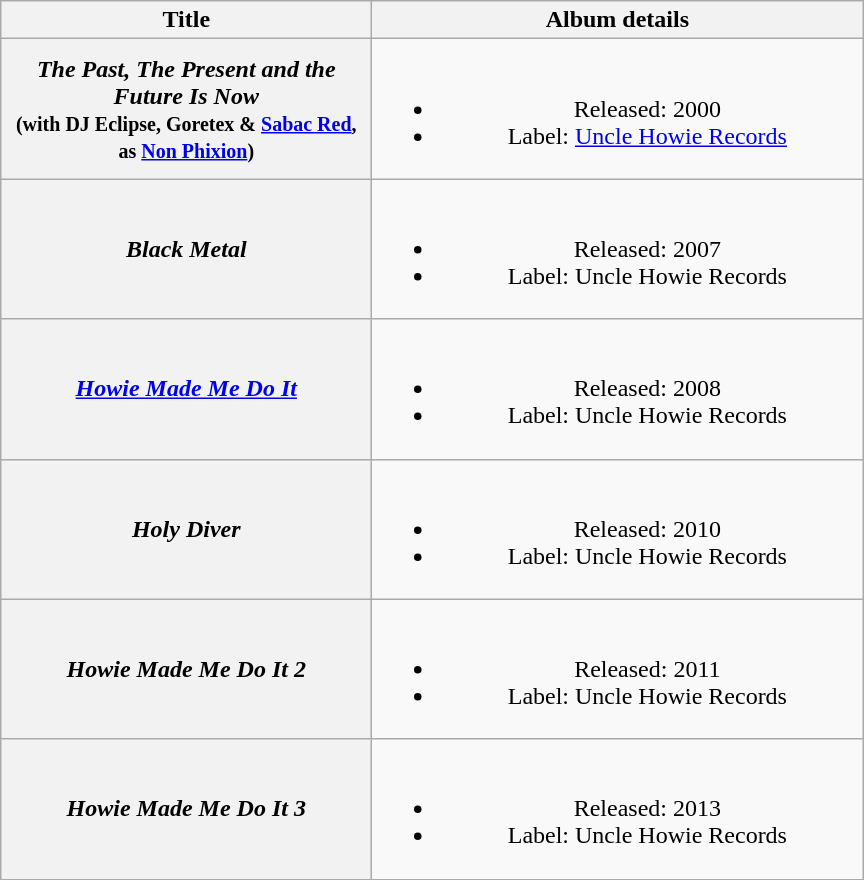<table class="wikitable plainrowheaders" style="text-align:center;" border="1">
<tr>
<th scope="col" style="width:15em;">Title</th>
<th scope="col" style="width:20em;">Album details</th>
</tr>
<tr>
<th scope="row"><em>The Past, The Present and the Future Is Now</em><br><small>(with DJ Eclipse, Goretex & <a href='#'>Sabac Red</a>, as <a href='#'>Non Phixion</a>)</small></th>
<td><br><ul><li>Released: 2000</li><li>Label: <a href='#'>Uncle Howie Records</a></li></ul></td>
</tr>
<tr>
<th scope="row"><em>Black Metal</em></th>
<td><br><ul><li>Released: 2007</li><li>Label: Uncle Howie Records</li></ul></td>
</tr>
<tr>
<th scope="row"><em><a href='#'>Howie Made Me Do It</a></em></th>
<td><br><ul><li>Released: 2008</li><li>Label: Uncle Howie Records</li></ul></td>
</tr>
<tr>
<th scope="row"><em>Holy Diver</em></th>
<td><br><ul><li>Released: 2010</li><li>Label: Uncle Howie Records</li></ul></td>
</tr>
<tr>
<th scope="row"><em>Howie Made Me Do It 2</em></th>
<td><br><ul><li>Released: 2011</li><li>Label: Uncle Howie Records</li></ul></td>
</tr>
<tr>
<th scope="row"><em>Howie Made Me Do It 3</em></th>
<td><br><ul><li>Released: 2013</li><li>Label: Uncle Howie Records</li></ul></td>
</tr>
<tr>
</tr>
</table>
